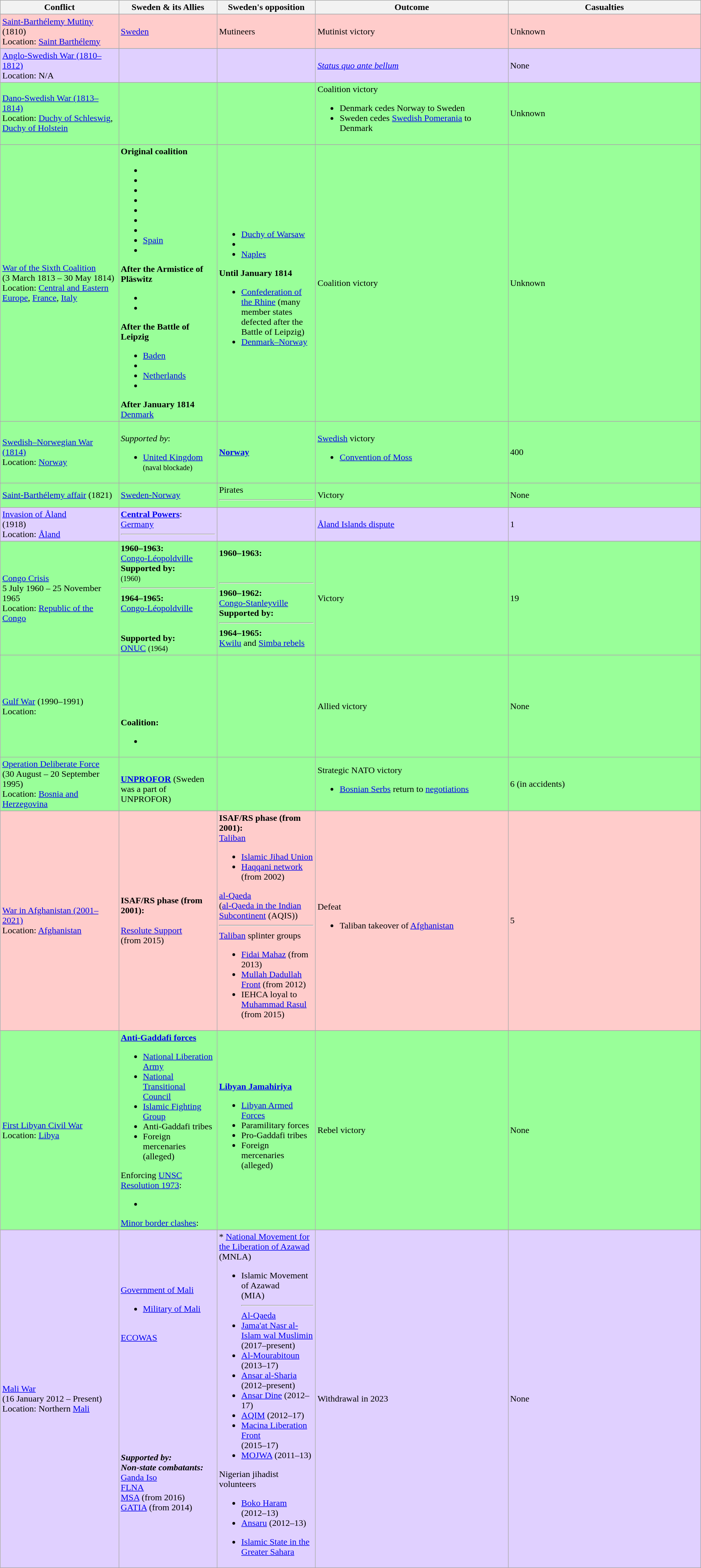<table class="wikitable sortable" width="100%">
<tr>
<th rowspan="1">Conflict</th>
<th rowspan="1" width=170px>Sweden & its Allies</th>
<th rowspan="1" width=170px>Sweden's opposition</th>
<th rowspan="1" width=340px>Outcome</th>
<th rowspan="1" width=340px>Casualties</th>
</tr>
<tr>
</tr>
<tr bgcolor="#FFCCCB">
<td><a href='#'>Saint-Barthélemy Mutiny</a><br>(1810)<br>Location: <a href='#'>Saint Barthélemy</a></td>
<td> <a href='#'>Sweden</a></td>
<td>Mutineers</td>
<td>Mutinist victory</td>
<td>Unknown</td>
</tr>
<tr>
</tr>
<tr bgcolor="#E0D0FF">
<td><a href='#'>Anglo-Swedish War (1810–1812)</a><br>Location: N/A</td>
<td></td>
<td></td>
<td><em><a href='#'>Status quo ante bellum</a></em></td>
<td>None</td>
</tr>
<tr>
</tr>
<tr bgcolor="#99ff99">
<td><a href='#'>Dano-Swedish War (1813–1814)</a><br>Location: <a href='#'>Duchy of Schleswig</a>, <a href='#'>Duchy of Holstein</a></td>
<td><br><br><br></td>
<td></td>
<td>Coalition victory<br><ul><li>Denmark cedes Norway to Sweden</li><li>Sweden cedes <a href='#'>Swedish Pomerania</a> to Denmark</li></ul></td>
<td>Unknown</td>
</tr>
<tr>
</tr>
<tr bgcolor="#99ff99">
<td><a href='#'>War of the Sixth Coalition</a><br>(3 March 1813 – 30 May 1814)<br>Location: <a href='#'>Central and Eastern Europe</a>, <a href='#'>France</a>, <a href='#'>Italy</a></td>
<td><strong>Original coalition</strong> <br><ul><li></li><li></li><li></li><li></li><li></li><li></li><li></li><li> <a href='#'>Spain</a></li><li></li></ul>
<strong>After the Armistice of Pläswitz</strong>
<ul><li></li><li></li></ul>
<strong>After the Battle of Leipzig</strong>
<ul><li> <a href='#'>Baden</a></li><li></li><li> <a href='#'>Netherlands</a></li><li></li></ul>
<strong>After January 1814</strong>

 <a href='#'>Denmark</a>
</td>
<td><br><ul><li> <a href='#'>Duchy of Warsaw</a></li><li></li><li> <a href='#'>Naples</a></li></ul><strong>Until January 1814</strong>
<ul><li><a href='#'>Confederation of the Rhine</a> (many member states defected after the Battle of Leipzig)</li><li> <a href='#'>Denmark–Norway</a></li></ul></td>
<td>Coalition victory</td>
<td>Unknown</td>
</tr>
<tr>
</tr>
<tr bgcolor="#99ff99">
<td><a href='#'>Swedish–Norwegian War (1814)</a><br>Location: <a href='#'>Norway</a></td>
<td><br><em>Supported by</em>:<ul><li> <a href='#'>United Kingdom</a> <small>(naval blockade)</small></li></ul></td>
<td> <strong><a href='#'>Norway</a></strong></td>
<td><a href='#'>Swedish</a> victory<br><ul><li><a href='#'>Convention of Moss</a></li></ul></td>
<td>400</td>
</tr>
<tr>
</tr>
<tr bgcolor="#99ff99">
<td><a href='#'>Saint-Barthélemy affair</a> (1821)</td>
<td> <a href='#'>Sweden-Norway</a></td>
<td> Pirates <hr> </td>
<td>Victory</td>
<td>None</td>
</tr>
<tr>
</tr>
<tr bgcolor="#E0D0FF">
<td><a href='#'>Invasion of Åland</a><br>(1918)<br>Location: <a href='#'>Åland</a></td>
<td><strong><a href='#'>Central Powers</a></strong>:<br> <a href='#'>Germany</a> <br> <hr></td>
<td> <br></td>
<td><a href='#'>Åland Islands dispute</a></td>
<td>1</td>
</tr>
<tr>
</tr>
<tr bgcolor="#99ff99">
<td><a href='#'>Congo Crisis</a><br>5 July 1960 – 25 November 1965<br>Location: <a href='#'>Republic of the Congo</a></td>
<td><strong>1960–1963:</strong><br> <a href='#'>Congo-Léopoldville</a><br><strong>Supported by:</strong><br> <small>(1960)</small><br><hr><strong>1964–1965:</strong><br> <a href='#'>Congo-Léopoldville</a><br><br><br><strong>Supported by:</strong><br> <a href='#'>ONUC</a> <small>(1964)</small></td>
<td><strong>1960–1963:</strong><br><br><br><hr><strong>1960–1962:</strong><br> <a href='#'>Congo-Stanleyville</a><br><strong>Supported by:</strong><br><hr><strong>1964–1965:</strong><br> <a href='#'>Kwilu</a> and <a href='#'>Simba rebels</a><br></td>
<td>Victory</td>
<td>19</td>
</tr>
<tr>
</tr>
<tr bgcolor="#99ff99">
<td><a href='#'>Gulf War</a> (1990–1991)<br>Location: </td>
<td> <br>  <br>  <br>  <br>  <br>  <br> <strong>Coalition:</strong><br><ul><li></li></ul></td>
<td></td>
<td>Allied victory</td>
<td>None</td>
</tr>
<tr bgcolor="#99ff99">
<td><a href='#'>Operation Deliberate Force</a><br>(30 August – 20 September 1995)<br>Location: <a href='#'>Bosnia and Herzegovina</a></td>
<td><br> <strong><a href='#'>UNPROFOR</a></strong> (Sweden was a part of UNPROFOR)</td>
<td></td>
<td>Strategic NATO victory<br><ul><li><a href='#'>Bosnian Serbs</a> return to <a href='#'>negotiations</a></li></ul></td>
<td>6 (in accidents)</td>
</tr>
<tr>
</tr>
<tr bgcolor="#FFCCCB">
<td><a href='#'>War in Afghanistan (2001–2021)</a><br>Location: <a href='#'>Afghanistan</a></td>
<td><strong>ISAF/RS phase (from 2001):</strong><br><br> <a href='#'>Resolute Support</a><br>(from 2015)</td>
<td><strong>ISAF/RS phase (from 2001):</strong><br> <a href='#'>Taliban</a><br><ul><li><a href='#'>Islamic Jihad Union</a></li><li><a href='#'>Haqqani network</a> (from 2002)</li></ul> <a href='#'>al-Qaeda</a><br>(<a href='#'>al-Qaeda in the Indian Subcontinent</a> (AQIS))<hr> <a href='#'>Taliban</a> splinter groups<ul><li><a href='#'>Fidai Mahaz</a> (from 2013)</li><li><a href='#'>Mullah Dadullah Front</a> (from 2012)</li><li>IEHCA loyal to <a href='#'>Muhammad Rasul</a> (from 2015)</li></ul></td>
<td>Defeat<br><ul><li>Taliban takeover of <a href='#'>Afghanistan</a></li></ul></td>
<td>5</td>
</tr>
<tr>
</tr>
<tr bgcolor="#99ff99">
<td><a href='#'>First Libyan Civil War</a><br>Location: <a href='#'>Libya</a></td>
<td> <strong><a href='#'>Anti-Gaddafi forces</a></strong><br><ul><li> <a href='#'>National Liberation Army</a></li><li> <a href='#'>National Transitional Council</a></li><li> <a href='#'>Islamic Fighting Group</a></li><li>Anti-Gaddafi tribes</li><li>Foreign mercenaries (alleged)</li></ul>Enforcing <a href='#'>UNSC Resolution 1973</a>:<ul><li></li></ul>
<a href='#'>Minor border clashes</a>:<br></td>
<td> <strong><a href='#'>Libyan Jamahiriya</a></strong><br><ul><li><a href='#'>Libyan Armed Forces</a></li><li>Paramilitary forces</li><li>Pro-Gaddafi tribes</li><li>Foreign mercenaries (alleged)</li></ul></td>
<td>Rebel victory</td>
<td>None</td>
</tr>
<tr>
</tr>
<tr bgcolor="#E0D0FF">
<td><a href='#'>Mali War</a><br>(16 January 2012 – Present)<br>Location: Northern <a href='#'>Mali</a></td>
<td> <a href='#'>Government of Mali</a><br><ul><li><a href='#'>Military of Mali</a></li></ul><br><a href='#'>ECOWAS</a>

<br>
<br>
<br>
<br>
<br>
<br>
<br>
<br>
<br>
<br>
<br>
<br><strong><em>Supported by:</em></strong><br>

<strong><em>Non-state combatants:</em></strong><br> <a href='#'>Ganda Iso</a><br> <a href='#'>FLNA</a><br> <a href='#'>MSA</a> (from 2016)<br> <a href='#'>GATIA</a> (from 2014)</td>
<td>*  <a href='#'>National Movement for the Liberation of Azawad</a><br>(MNLA)<br><ul><li>Islamic Movement of Azawad<br>(MIA)<hr> <a href='#'>Al-Qaeda</a></li><li><a href='#'>Jama'at Nasr al-Islam wal Muslimin</a> (2017–present)</li><li><a href='#'>Al-Mourabitoun</a> (2013–17)</li><li><a href='#'>Ansar al-Sharia</a> (2012–present)</li><li><a href='#'>Ansar Dine</a> (2012–17)</li><li> <a href='#'>AQIM</a> (2012–17)</li><li><a href='#'>Macina Liberation Front</a> <br> (2015–17)</li><li><a href='#'>MOJWA</a> (2011–13)</li></ul> Nigerian jihadist volunteers<ul><li><a href='#'>Boko Haram</a> (2012–13)</li><li><a href='#'>Ansaru</a> (2012–13)</li></ul><ul><li><a href='#'>Islamic State in the Greater Sahara</a></li></ul></td>
<td>Withdrawal in 2023</td>
<td>None</td>
</tr>
</table>
